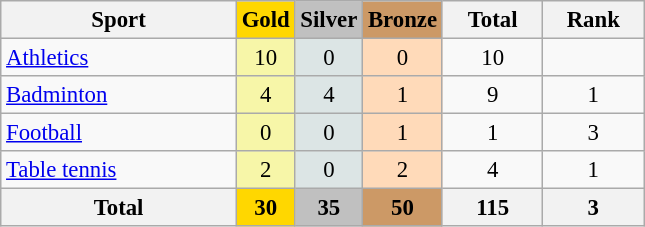<table class="wikitable sortable" style="text-align:center; font-size:95%">
<tr>
<th width=150>Sport</th>
<th style="background-color:gold; width=60;">Gold</th>
<th style="background-color:silver; width=60;">Silver</th>
<th style="background-color:#cc9966; width=60;">Bronze</th>
<th width=60>Total</th>
<th width=60>Rank</th>
</tr>
<tr>
<td align=left> <a href='#'>Athletics</a></td>
<td bgcolor=#f7f6a8>10</td>
<td bgcolor=#dce5e5>0</td>
<td bgcolor=#ffdab9>0</td>
<td>10</td>
<td></td>
</tr>
<tr>
<td align=left> <a href='#'>Badminton</a></td>
<td bgcolor=#f7f6a8>4</td>
<td bgcolor=#dce5e5>4</td>
<td bgcolor=#ffdab9>1</td>
<td>9</td>
<td>1</td>
</tr>
<tr>
<td align=left> <a href='#'>Football</a></td>
<td bgcolor=#f7f6a8>0</td>
<td bgcolor=#dce5e5>0</td>
<td bgcolor=#ffdab9>1</td>
<td>1</td>
<td>3</td>
</tr>
<tr>
<td align=left> <a href='#'>Table tennis</a></td>
<td bgcolor=#f7f6a8>2</td>
<td bgcolor=#dce5e5>0</td>
<td bgcolor=#ffdab9>2</td>
<td>4</td>
<td>1</td>
</tr>
<tr>
<th>Total</th>
<th style="background-color:gold; width=60;">30</th>
<th style="background-color:silver; width=60;">35</th>
<th style="background-color:#cc9966; width=60;">50</th>
<th>115</th>
<th>3</th>
</tr>
</table>
